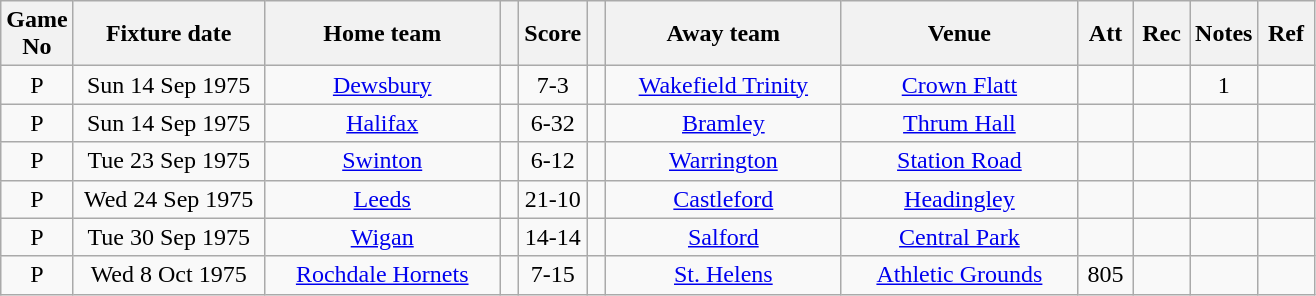<table class="wikitable" style="text-align:center;">
<tr>
<th width=20 abbr="No">Game No</th>
<th width=120 abbr="Date">Fixture date</th>
<th width=150 abbr="Home team">Home team</th>
<th width=5 abbr="space"></th>
<th width=20 abbr="Score">Score</th>
<th width=5 abbr="space"></th>
<th width=150 abbr="Away team">Away team</th>
<th width=150 abbr="Venue">Venue</th>
<th width=30 abbr="Att">Att</th>
<th width=30 abbr="Rec">Rec</th>
<th width=20 abbr="Notes">Notes</th>
<th width=30 abbr="Ref">Ref</th>
</tr>
<tr>
<td>P</td>
<td>Sun 14 Sep 1975</td>
<td><a href='#'>Dewsbury</a></td>
<td></td>
<td>7-3</td>
<td></td>
<td><a href='#'>Wakefield Trinity</a></td>
<td><a href='#'>Crown Flatt</a></td>
<td></td>
<td></td>
<td>1</td>
<td></td>
</tr>
<tr>
<td>P</td>
<td>Sun 14 Sep 1975</td>
<td><a href='#'>Halifax</a></td>
<td></td>
<td>6-32</td>
<td></td>
<td><a href='#'>Bramley</a></td>
<td><a href='#'>Thrum Hall</a></td>
<td></td>
<td></td>
<td></td>
<td></td>
</tr>
<tr>
<td>P</td>
<td>Tue 23 Sep 1975</td>
<td><a href='#'>Swinton</a></td>
<td></td>
<td>6-12</td>
<td></td>
<td><a href='#'>Warrington</a></td>
<td><a href='#'>Station Road</a></td>
<td></td>
<td></td>
<td></td>
<td></td>
</tr>
<tr>
<td>P</td>
<td>Wed 24 Sep 1975</td>
<td><a href='#'>Leeds</a></td>
<td></td>
<td>21-10</td>
<td></td>
<td><a href='#'>Castleford</a></td>
<td><a href='#'>Headingley</a></td>
<td></td>
<td></td>
<td></td>
<td></td>
</tr>
<tr>
<td>P</td>
<td>Tue 30 Sep 1975</td>
<td><a href='#'>Wigan</a></td>
<td></td>
<td>14-14</td>
<td></td>
<td><a href='#'>Salford</a></td>
<td><a href='#'>Central Park</a></td>
<td></td>
<td></td>
<td></td>
<td></td>
</tr>
<tr>
<td>P</td>
<td>Wed 8 Oct 1975</td>
<td><a href='#'>Rochdale Hornets</a></td>
<td></td>
<td>7-15</td>
<td></td>
<td><a href='#'>St. Helens</a></td>
<td><a href='#'>Athletic Grounds</a></td>
<td>805</td>
<td></td>
<td></td>
<td></td>
</tr>
</table>
